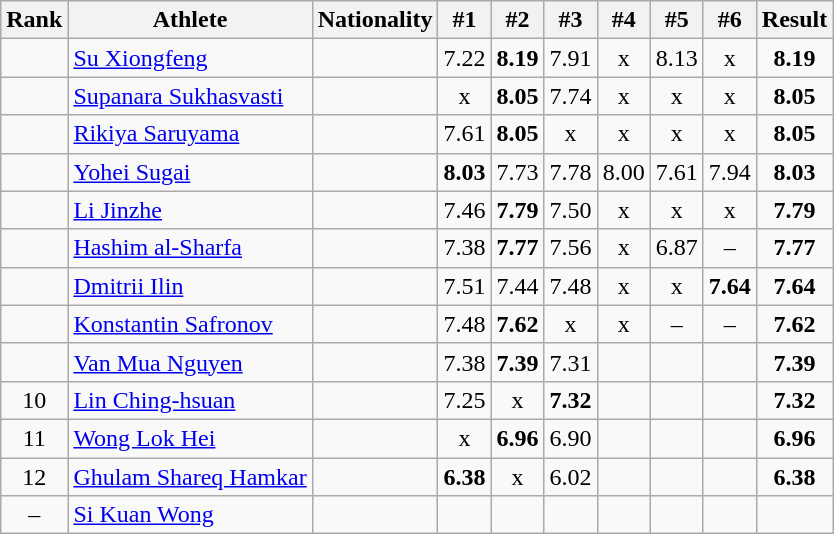<table class="wikitable sortable" style="text-align:center">
<tr>
<th>Rank</th>
<th>Athlete</th>
<th>Nationality</th>
<th>#1</th>
<th>#2</th>
<th>#3</th>
<th>#4</th>
<th>#5</th>
<th>#6</th>
<th>Result</th>
</tr>
<tr>
<td></td>
<td align=left><a href='#'>Su Xiongfeng</a></td>
<td align=left></td>
<td>7.22</td>
<td><strong>8.19</strong></td>
<td>7.91</td>
<td>x</td>
<td>8.13</td>
<td>x</td>
<td><strong>8.19</strong></td>
</tr>
<tr>
<td></td>
<td align=left><a href='#'>Supanara Sukhasvasti</a></td>
<td align=left></td>
<td>x</td>
<td><strong>8.05</strong></td>
<td>7.74</td>
<td>x</td>
<td>x</td>
<td>x</td>
<td><strong>8.05</strong></td>
</tr>
<tr>
<td></td>
<td align=left><a href='#'>Rikiya Saruyama</a></td>
<td align=left></td>
<td>7.61</td>
<td><strong>8.05</strong></td>
<td>x</td>
<td>x</td>
<td>x</td>
<td>x</td>
<td><strong>8.05</strong></td>
</tr>
<tr>
<td></td>
<td align=left><a href='#'>Yohei Sugai</a></td>
<td align=left></td>
<td><strong>8.03</strong></td>
<td>7.73</td>
<td>7.78</td>
<td>8.00</td>
<td>7.61</td>
<td>7.94</td>
<td><strong>8.03</strong></td>
</tr>
<tr>
<td></td>
<td align=left><a href='#'>Li Jinzhe</a></td>
<td align=left></td>
<td>7.46</td>
<td><strong>7.79</strong></td>
<td>7.50</td>
<td>x</td>
<td>x</td>
<td>x</td>
<td><strong>7.79</strong></td>
</tr>
<tr>
<td></td>
<td align=left><a href='#'>Hashim al-Sharfa</a></td>
<td align=left></td>
<td>7.38</td>
<td><strong>7.77</strong></td>
<td>7.56</td>
<td>x</td>
<td>6.87</td>
<td>–</td>
<td><strong>7.77</strong></td>
</tr>
<tr>
<td></td>
<td align=left><a href='#'>Dmitrii Ilin</a></td>
<td align=left></td>
<td>7.51</td>
<td>7.44</td>
<td>7.48</td>
<td>x</td>
<td>x</td>
<td><strong>7.64</strong></td>
<td><strong>7.64</strong></td>
</tr>
<tr>
<td></td>
<td align=left><a href='#'>Konstantin Safronov</a></td>
<td align=left></td>
<td>7.48</td>
<td><strong>7.62</strong></td>
<td>x</td>
<td>x</td>
<td>–</td>
<td>–</td>
<td><strong>7.62</strong></td>
</tr>
<tr>
<td></td>
<td align=left><a href='#'>Van Mua Nguyen</a></td>
<td align=left></td>
<td>7.38</td>
<td><strong>7.39</strong></td>
<td>7.31</td>
<td></td>
<td></td>
<td></td>
<td><strong>7.39</strong></td>
</tr>
<tr>
<td>10</td>
<td align=left><a href='#'>Lin Ching-hsuan</a></td>
<td align=left></td>
<td>7.25</td>
<td>x</td>
<td><strong>7.32</strong></td>
<td></td>
<td></td>
<td></td>
<td><strong>7.32</strong></td>
</tr>
<tr>
<td>11</td>
<td align=left><a href='#'>Wong Lok Hei</a></td>
<td align=left></td>
<td>x</td>
<td><strong>6.96</strong></td>
<td>6.90</td>
<td></td>
<td></td>
<td></td>
<td><strong>6.96</strong></td>
</tr>
<tr>
<td>12</td>
<td align=left><a href='#'>Ghulam Shareq Hamkar</a></td>
<td align=left></td>
<td><strong>6.38</strong></td>
<td>x</td>
<td>6.02</td>
<td></td>
<td></td>
<td></td>
<td><strong>6.38</strong></td>
</tr>
<tr>
<td>–</td>
<td align=left><a href='#'>Si Kuan Wong</a></td>
<td align=left></td>
<td></td>
<td></td>
<td></td>
<td></td>
<td></td>
<td></td>
<td><strong></strong></td>
</tr>
</table>
